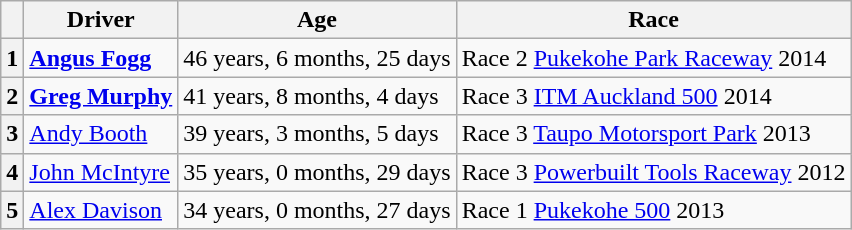<table class="wikitable">
<tr>
<th></th>
<th>Driver</th>
<th>Age</th>
<th>Race</th>
</tr>
<tr>
<th>1</th>
<td> <strong><a href='#'>Angus Fogg</a></strong></td>
<td>46 years, 6 months, 25 days</td>
<td>Race 2 <a href='#'>Pukekohe Park Raceway</a> 2014</td>
</tr>
<tr>
<th>2</th>
<td> <strong><a href='#'>Greg Murphy</a></strong></td>
<td>41 years, 8 months, 4 days</td>
<td>Race 3 <a href='#'>ITM Auckland 500</a> 2014</td>
</tr>
<tr>
<th>3</th>
<td> <a href='#'>Andy Booth</a></td>
<td>39 years, 3 months, 5 days</td>
<td>Race 3 <a href='#'>Taupo Motorsport Park</a> 2013</td>
</tr>
<tr>
<th>4</th>
<td> <a href='#'>John McIntyre</a></td>
<td>35 years, 0 months, 29 days</td>
<td>Race 3 <a href='#'>Powerbuilt Tools Raceway</a> 2012</td>
</tr>
<tr>
<th>5</th>
<td> <a href='#'>Alex Davison</a></td>
<td>34 years, 0 months, 27 days</td>
<td>Race 1 <a href='#'>Pukekohe 500</a> 2013</td>
</tr>
</table>
